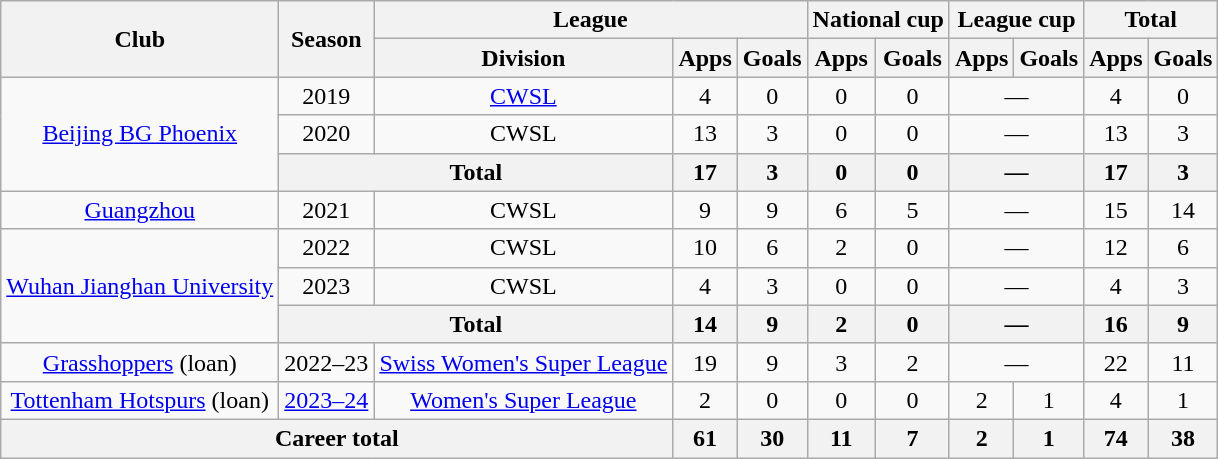<table class="wikitable" style="text-align:center">
<tr>
<th rowspan="2">Club</th>
<th rowspan="2">Season</th>
<th colspan="3">League</th>
<th colspan="2">National cup</th>
<th colspan="2">League cup</th>
<th colspan="2">Total</th>
</tr>
<tr>
<th>Division</th>
<th>Apps</th>
<th>Goals</th>
<th>Apps</th>
<th>Goals</th>
<th>Apps</th>
<th>Goals</th>
<th>Apps</th>
<th>Goals</th>
</tr>
<tr>
<td rowspan="3"><a href='#'>Beijing BG Phoenix</a></td>
<td>2019</td>
<td><a href='#'>CWSL</a></td>
<td>4</td>
<td>0</td>
<td>0</td>
<td>0</td>
<td colspan="2">—</td>
<td>4</td>
<td>0</td>
</tr>
<tr>
<td>2020</td>
<td>CWSL</td>
<td>13</td>
<td>3</td>
<td>0</td>
<td>0</td>
<td colspan="2">—</td>
<td>13</td>
<td>3</td>
</tr>
<tr>
<th colspan="2">Total</th>
<th>17</th>
<th>3</th>
<th>0</th>
<th>0</th>
<th colspan="2">—</th>
<th>17</th>
<th>3</th>
</tr>
<tr>
<td><a href='#'>Guangzhou</a></td>
<td>2021</td>
<td>CWSL</td>
<td>9</td>
<td>9</td>
<td>6</td>
<td>5</td>
<td colspan="2">—</td>
<td>15</td>
<td>14</td>
</tr>
<tr>
<td rowspan="3"><a href='#'>Wuhan Jianghan University</a></td>
<td>2022</td>
<td>CWSL</td>
<td>10</td>
<td>6</td>
<td>2</td>
<td>0</td>
<td colspan="2">—</td>
<td>12</td>
<td>6</td>
</tr>
<tr>
<td>2023</td>
<td>CWSL</td>
<td>4</td>
<td>3</td>
<td>0</td>
<td>0</td>
<td colspan="2">—</td>
<td>4</td>
<td>3</td>
</tr>
<tr>
<th colspan="2">Total</th>
<th>14</th>
<th>9</th>
<th>2</th>
<th>0</th>
<th colspan="2">—</th>
<th>16</th>
<th>9</th>
</tr>
<tr>
<td><a href='#'>Grasshoppers</a> (loan)</td>
<td>2022–23</td>
<td><a href='#'>Swiss Women's Super League</a></td>
<td>19</td>
<td>9</td>
<td>3</td>
<td>2</td>
<td colspan="2">—</td>
<td>22</td>
<td>11</td>
</tr>
<tr>
<td><a href='#'>Tottenham Hotspurs</a> (loan)</td>
<td><a href='#'>2023–24</a></td>
<td><a href='#'>Women's Super League</a></td>
<td>2</td>
<td>0</td>
<td>0</td>
<td>0</td>
<td>2</td>
<td>1</td>
<td>4</td>
<td>1</td>
</tr>
<tr>
<th colspan="3">Career total</th>
<th>61</th>
<th>30</th>
<th>11</th>
<th>7</th>
<th>2</th>
<th>1</th>
<th>74</th>
<th>38</th>
</tr>
</table>
